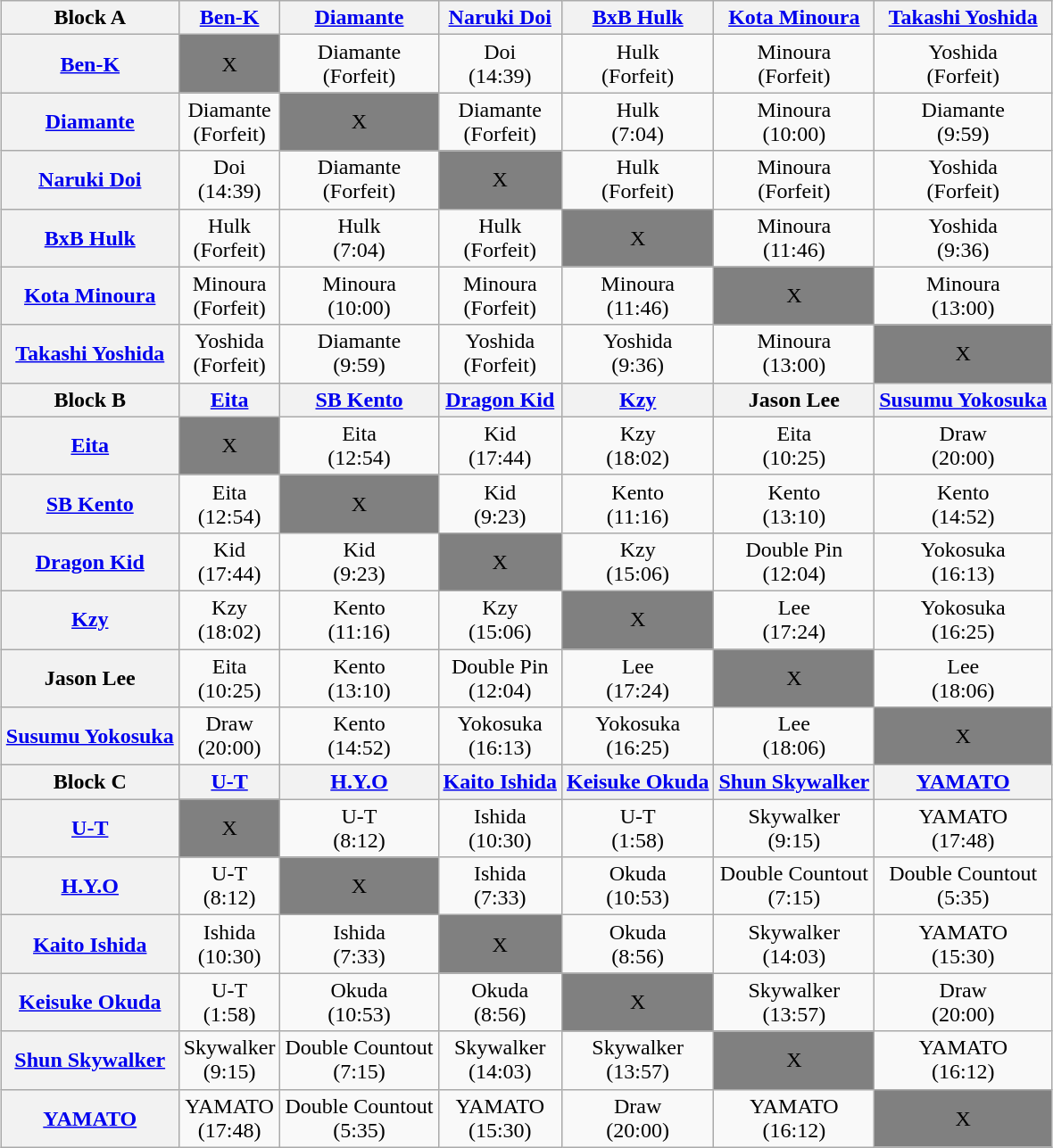<table class="wikitable" style="margin: 1em auto 1em auto">
<tr align="center">
<th>Block A</th>
<th><a href='#'>Ben-K</a></th>
<th><a href='#'>Diamante</a></th>
<th><a href='#'>Naruki Doi</a></th>
<th><a href='#'>BxB Hulk</a></th>
<th><a href='#'>Kota Minoura</a></th>
<th><a href='#'>Takashi Yoshida</a></th>
</tr>
<tr align="center">
<th><a href='#'>Ben-K</a></th>
<td bgcolor=grey>X</td>
<td>Diamante<br>(Forfeit)</td>
<td>Doi<br>(14:39)</td>
<td>Hulk<br>(Forfeit)</td>
<td>Minoura<br>(Forfeit)</td>
<td>Yoshida<br>(Forfeit)</td>
</tr>
<tr align="center">
<th><a href='#'>Diamante</a></th>
<td>Diamante<br>(Forfeit)</td>
<td bgcolor=grey>X</td>
<td>Diamante<br>(Forfeit)</td>
<td>Hulk<br>(7:04)</td>
<td>Minoura<br>(10:00)</td>
<td>Diamante<br>(9:59)</td>
</tr>
<tr align="center">
<th><a href='#'>Naruki Doi</a></th>
<td>Doi<br>(14:39)</td>
<td>Diamante<br>(Forfeit)</td>
<td bgcolor=grey>X</td>
<td>Hulk<br>(Forfeit)</td>
<td>Minoura<br>(Forfeit)</td>
<td>Yoshida<br>(Forfeit)</td>
</tr>
<tr align="center">
<th><a href='#'>BxB Hulk</a></th>
<td>Hulk<br>(Forfeit)</td>
<td>Hulk<br>(7:04)</td>
<td>Hulk<br>(Forfeit)</td>
<td bgcolor=grey>X</td>
<td>Minoura<br>(11:46)</td>
<td>Yoshida<br>(9:36)</td>
</tr>
<tr align="center">
<th><a href='#'>Kota Minoura</a></th>
<td>Minoura<br>(Forfeit)</td>
<td>Minoura<br>(10:00)</td>
<td>Minoura<br>(Forfeit)</td>
<td>Minoura<br>(11:46)</td>
<td bgcolor=grey>X</td>
<td>Minoura<br>(13:00)</td>
</tr>
<tr align="center">
<th><a href='#'>Takashi Yoshida</a></th>
<td>Yoshida<br>(Forfeit)</td>
<td>Diamante<br>(9:59)</td>
<td>Yoshida<br>(Forfeit)</td>
<td>Yoshida<br>(9:36)</td>
<td>Minoura<br>(13:00)</td>
<td bgcolor=grey>X</td>
</tr>
<tr align="center">
<th>Block B</th>
<th><a href='#'>Eita</a></th>
<th><a href='#'>SB Kento</a></th>
<th><a href='#'>Dragon Kid</a></th>
<th><a href='#'>Kzy</a></th>
<th>Jason Lee</th>
<th><a href='#'>Susumu Yokosuka</a></th>
</tr>
<tr align="center">
<th><a href='#'>Eita</a></th>
<td bgcolor=grey>X</td>
<td>Eita<br>(12:54)</td>
<td>Kid<br>(17:44)</td>
<td>Kzy<br>(18:02)</td>
<td>Eita<br>(10:25)</td>
<td>Draw<br>(20:00)</td>
</tr>
<tr align="center">
<th><a href='#'>SB Kento</a></th>
<td>Eita<br>(12:54)</td>
<td bgcolor=grey>X</td>
<td>Kid<br>(9:23)</td>
<td>Kento<br>(11:16)</td>
<td>Kento<br>(13:10)</td>
<td>Kento<br>(14:52)</td>
</tr>
<tr align="center">
<th><a href='#'>Dragon Kid</a></th>
<td>Kid<br>(17:44)</td>
<td>Kid<br>(9:23)</td>
<td bgcolor=grey>X</td>
<td>Kzy<br>(15:06)</td>
<td>Double Pin<br>(12:04)</td>
<td>Yokosuka<br>(16:13)</td>
</tr>
<tr align="center">
<th><a href='#'>Kzy</a></th>
<td>Kzy<br>(18:02)</td>
<td>Kento<br>(11:16)</td>
<td>Kzy<br>(15:06)</td>
<td bgcolor=grey>X</td>
<td>Lee<br>(17:24)</td>
<td>Yokosuka<br>(16:25)</td>
</tr>
<tr align="center">
<th>Jason Lee</th>
<td>Eita<br>(10:25)</td>
<td>Kento<br>(13:10)</td>
<td>Double Pin<br>(12:04)</td>
<td>Lee<br>(17:24)</td>
<td bgcolor=grey>X</td>
<td>Lee<br>(18:06)</td>
</tr>
<tr align="center">
<th><a href='#'>Susumu Yokosuka</a></th>
<td>Draw<br>(20:00)</td>
<td>Kento<br>(14:52)</td>
<td>Yokosuka<br>(16:13)</td>
<td>Yokosuka<br>(16:25)</td>
<td>Lee<br>(18:06)</td>
<td bgcolor=grey>X</td>
</tr>
<tr align="center">
<th>Block C</th>
<th><a href='#'>U-T</a></th>
<th><a href='#'>H.Y.O</a></th>
<th><a href='#'>Kaito Ishida</a></th>
<th><a href='#'>Keisuke Okuda</a></th>
<th><a href='#'>Shun Skywalker</a></th>
<th><a href='#'>YAMATO</a></th>
</tr>
<tr align="center">
<th><a href='#'>U-T</a></th>
<td bgcolor=grey>X</td>
<td>U-T<br>(8:12)</td>
<td>Ishida<br>(10:30)</td>
<td>U-T<br>(1:58)</td>
<td>Skywalker<br>(9:15)</td>
<td>YAMATO<br>(17:48)</td>
</tr>
<tr align="center">
<th><a href='#'>H.Y.O</a></th>
<td>U-T<br>(8:12)</td>
<td bgcolor=grey>X</td>
<td>Ishida<br>(7:33)</td>
<td>Okuda<br>(10:53)</td>
<td>Double Countout<br>(7:15)</td>
<td>Double Countout<br>(5:35)</td>
</tr>
<tr align="center">
<th><a href='#'>Kaito Ishida</a></th>
<td>Ishida<br>(10:30)</td>
<td>Ishida<br>(7:33)</td>
<td bgcolor=grey>X</td>
<td>Okuda<br>(8:56)</td>
<td>Skywalker<br>(14:03)</td>
<td>YAMATO<br>(15:30)</td>
</tr>
<tr align="center">
<th><a href='#'>Keisuke Okuda</a></th>
<td>U-T<br>(1:58)</td>
<td>Okuda<br>(10:53)</td>
<td>Okuda<br>(8:56)</td>
<td bgcolor=grey>X</td>
<td>Skywalker<br>(13:57)</td>
<td>Draw<br>(20:00)</td>
</tr>
<tr align="center">
<th><a href='#'>Shun Skywalker</a></th>
<td>Skywalker<br>(9:15)</td>
<td>Double Countout<br>(7:15)</td>
<td>Skywalker<br>(14:03)</td>
<td>Skywalker<br>(13:57)</td>
<td bgcolor=grey>X</td>
<td>YAMATO<br>(16:12)</td>
</tr>
<tr align="center">
<th><a href='#'>YAMATO</a></th>
<td>YAMATO<br>(17:48)</td>
<td>Double Countout<br>(5:35)</td>
<td>YAMATO<br>(15:30)</td>
<td>Draw<br>(20:00)</td>
<td>YAMATO<br>(16:12)</td>
<td bgcolor=grey>X</td>
</tr>
</table>
